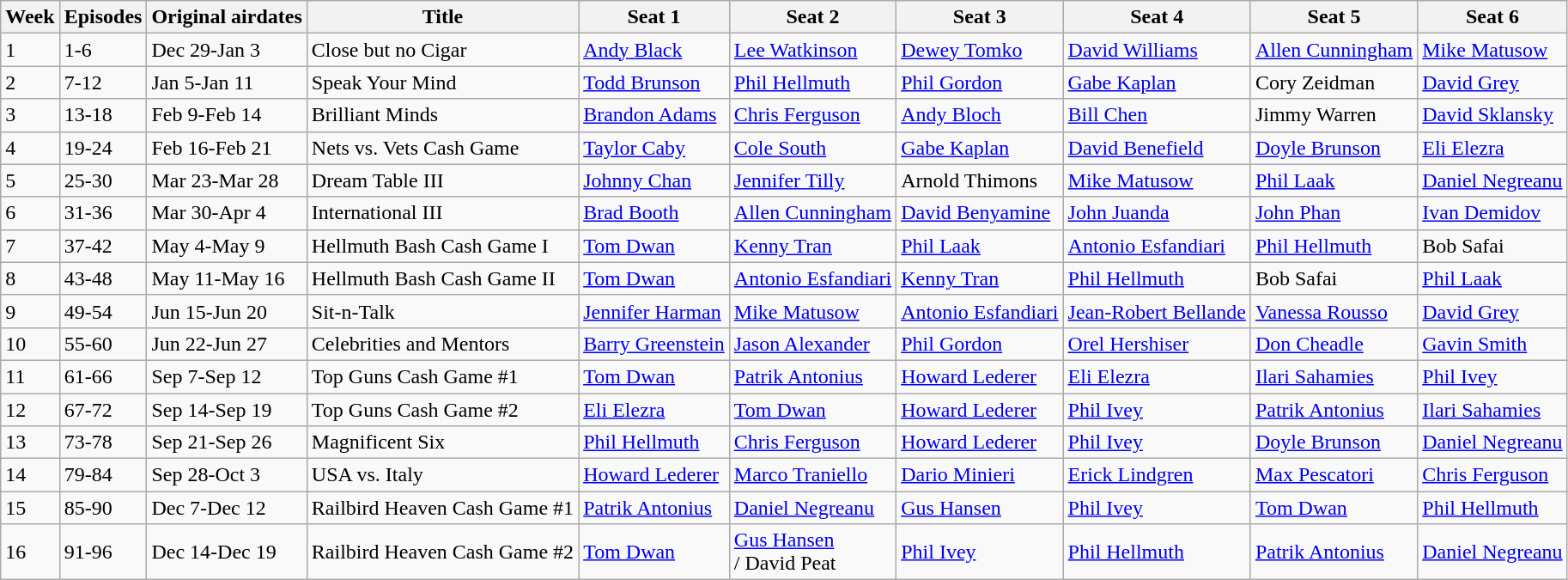<table class="wikitable" >
<tr>
<th>Week</th>
<th>Episodes</th>
<th>Original airdates</th>
<th>Title</th>
<th>Seat 1</th>
<th>Seat 2</th>
<th>Seat 3</th>
<th>Seat 4</th>
<th>Seat 5</th>
<th>Seat 6</th>
</tr>
<tr>
<td>1</td>
<td>1-6</td>
<td>Dec 29-Jan 3</td>
<td>Close but no Cigar</td>
<td><a href='#'>Andy Black</a></td>
<td><a href='#'>Lee Watkinson</a></td>
<td><a href='#'>Dewey Tomko</a></td>
<td><a href='#'>David Williams</a></td>
<td><a href='#'>Allen Cunningham</a></td>
<td><a href='#'>Mike Matusow</a></td>
</tr>
<tr>
<td>2</td>
<td>7-12</td>
<td>Jan 5-Jan 11</td>
<td>Speak Your Mind</td>
<td><a href='#'>Todd Brunson</a></td>
<td><a href='#'>Phil Hellmuth</a></td>
<td><a href='#'>Phil Gordon</a></td>
<td><a href='#'>Gabe Kaplan</a></td>
<td>Cory Zeidman</td>
<td><a href='#'>David Grey</a></td>
</tr>
<tr>
<td>3</td>
<td>13-18</td>
<td>Feb 9-Feb 14</td>
<td>Brilliant Minds</td>
<td><a href='#'>Brandon Adams</a></td>
<td><a href='#'>Chris Ferguson</a></td>
<td><a href='#'>Andy Bloch</a></td>
<td><a href='#'>Bill Chen</a></td>
<td>Jimmy Warren</td>
<td><a href='#'>David Sklansky</a></td>
</tr>
<tr>
<td>4</td>
<td>19-24</td>
<td>Feb 16-Feb 21</td>
<td>Nets vs. Vets Cash Game</td>
<td><a href='#'>Taylor Caby</a></td>
<td><a href='#'>Cole South</a></td>
<td><a href='#'>Gabe Kaplan</a></td>
<td><a href='#'>David Benefield</a></td>
<td><a href='#'>Doyle Brunson</a></td>
<td><a href='#'>Eli Elezra</a></td>
</tr>
<tr>
<td>5</td>
<td>25-30</td>
<td>Mar 23-Mar 28</td>
<td>Dream Table III</td>
<td><a href='#'>Johnny Chan</a></td>
<td><a href='#'>Jennifer Tilly</a></td>
<td>Arnold Thimons</td>
<td><a href='#'>Mike Matusow</a></td>
<td><a href='#'>Phil Laak</a></td>
<td><a href='#'>Daniel Negreanu</a></td>
</tr>
<tr>
<td>6</td>
<td>31-36</td>
<td>Mar 30-Apr 4</td>
<td>International III</td>
<td><a href='#'>Brad Booth</a></td>
<td><a href='#'>Allen Cunningham</a></td>
<td><a href='#'>David Benyamine</a></td>
<td><a href='#'>John Juanda</a></td>
<td><a href='#'>John Phan</a></td>
<td><a href='#'>Ivan Demidov</a></td>
</tr>
<tr>
<td>7</td>
<td>37-42</td>
<td>May 4-May 9</td>
<td>Hellmuth Bash Cash Game I</td>
<td><a href='#'>Tom Dwan</a></td>
<td><a href='#'>Kenny Tran</a></td>
<td><a href='#'>Phil Laak</a></td>
<td><a href='#'>Antonio Esfandiari</a></td>
<td><a href='#'>Phil Hellmuth</a></td>
<td>Bob Safai</td>
</tr>
<tr>
<td>8</td>
<td>43-48</td>
<td>May 11-May 16</td>
<td>Hellmuth Bash Cash Game II</td>
<td><a href='#'>Tom Dwan</a></td>
<td><a href='#'>Antonio Esfandiari</a></td>
<td><a href='#'>Kenny Tran</a></td>
<td><a href='#'>Phil Hellmuth</a></td>
<td>Bob Safai</td>
<td><a href='#'>Phil Laak</a></td>
</tr>
<tr>
<td>9</td>
<td>49-54</td>
<td>Jun 15-Jun 20</td>
<td>Sit-n-Talk</td>
<td><a href='#'>Jennifer Harman</a></td>
<td><a href='#'>Mike Matusow</a></td>
<td><a href='#'>Antonio Esfandiari</a></td>
<td><a href='#'>Jean-Robert Bellande</a></td>
<td><a href='#'>Vanessa Rousso</a></td>
<td><a href='#'>David Grey</a></td>
</tr>
<tr>
<td>10</td>
<td>55-60</td>
<td>Jun 22-Jun 27</td>
<td>Celebrities and Mentors</td>
<td><a href='#'>Barry Greenstein</a></td>
<td><a href='#'>Jason Alexander</a></td>
<td><a href='#'>Phil Gordon</a></td>
<td><a href='#'>Orel Hershiser</a></td>
<td><a href='#'>Don Cheadle</a></td>
<td><a href='#'>Gavin Smith</a></td>
</tr>
<tr>
<td>11</td>
<td>61-66</td>
<td>Sep 7-Sep 12</td>
<td>Top Guns Cash Game #1</td>
<td><a href='#'>Tom Dwan</a></td>
<td><a href='#'>Patrik Antonius</a></td>
<td><a href='#'>Howard Lederer</a></td>
<td><a href='#'>Eli Elezra</a></td>
<td><a href='#'>Ilari Sahamies</a></td>
<td><a href='#'>Phil Ivey</a></td>
</tr>
<tr>
<td>12</td>
<td>67-72</td>
<td>Sep 14-Sep 19</td>
<td>Top Guns Cash Game #2</td>
<td><a href='#'>Eli Elezra</a></td>
<td><a href='#'>Tom Dwan</a></td>
<td><a href='#'>Howard Lederer</a></td>
<td><a href='#'>Phil Ivey</a></td>
<td><a href='#'>Patrik Antonius</a></td>
<td><a href='#'>Ilari Sahamies</a></td>
</tr>
<tr>
<td>13</td>
<td>73-78</td>
<td>Sep 21-Sep 26</td>
<td>Magnificent Six</td>
<td><a href='#'>Phil Hellmuth</a></td>
<td><a href='#'>Chris Ferguson</a></td>
<td><a href='#'>Howard Lederer</a></td>
<td><a href='#'>Phil Ivey</a></td>
<td><a href='#'>Doyle Brunson</a></td>
<td><a href='#'>Daniel Negreanu</a></td>
</tr>
<tr>
<td>14</td>
<td>79-84</td>
<td>Sep 28-Oct 3</td>
<td>USA vs. Italy</td>
<td><a href='#'>Howard Lederer</a></td>
<td><a href='#'>Marco Traniello</a></td>
<td><a href='#'>Dario Minieri</a></td>
<td><a href='#'>Erick Lindgren</a></td>
<td><a href='#'>Max Pescatori</a></td>
<td><a href='#'>Chris Ferguson</a></td>
</tr>
<tr>
<td>15</td>
<td>85-90</td>
<td>Dec 7-Dec 12</td>
<td>Railbird Heaven Cash Game #1</td>
<td><a href='#'>Patrik Antonius</a></td>
<td><a href='#'>Daniel Negreanu</a></td>
<td><a href='#'>Gus Hansen</a></td>
<td><a href='#'>Phil Ivey</a></td>
<td><a href='#'>Tom Dwan</a></td>
<td><a href='#'>Phil Hellmuth</a></td>
</tr>
<tr>
<td>16</td>
<td>91-96</td>
<td>Dec 14-Dec 19</td>
<td>Railbird Heaven Cash Game #2</td>
<td><a href='#'>Tom Dwan</a></td>
<td><a href='#'>Gus Hansen</a><br>/ David Peat</td>
<td><a href='#'>Phil Ivey</a></td>
<td><a href='#'>Phil Hellmuth</a></td>
<td><a href='#'>Patrik Antonius</a></td>
<td><a href='#'>Daniel Negreanu</a></td>
</tr>
</table>
